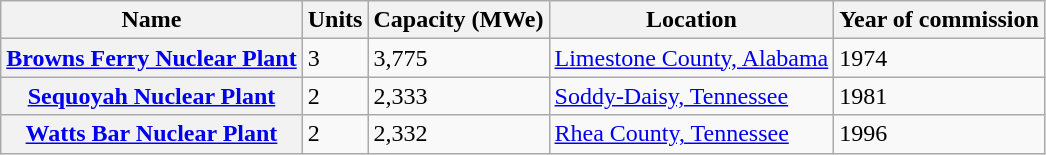<table class="wikitable sortable">
<tr>
<th scope="col">Name</th>
<th scope="col">Units</th>
<th scope="col">Capacity (MWe)</th>
<th scope="col">Location</th>
<th scope="col">Year of commission</th>
</tr>
<tr>
<th scope="row"><a href='#'>Browns Ferry Nuclear Plant</a></th>
<td>3</td>
<td>3,775</td>
<td><a href='#'>Limestone County, Alabama</a></td>
<td>1974</td>
</tr>
<tr>
<th scope="row"><a href='#'>Sequoyah Nuclear Plant</a></th>
<td>2</td>
<td>2,333</td>
<td><a href='#'>Soddy-Daisy, Tennessee</a></td>
<td>1981</td>
</tr>
<tr>
<th scope="row"><a href='#'>Watts Bar Nuclear Plant</a></th>
<td>2</td>
<td>2,332</td>
<td><a href='#'>Rhea County, Tennessee</a></td>
<td>1996</td>
</tr>
</table>
